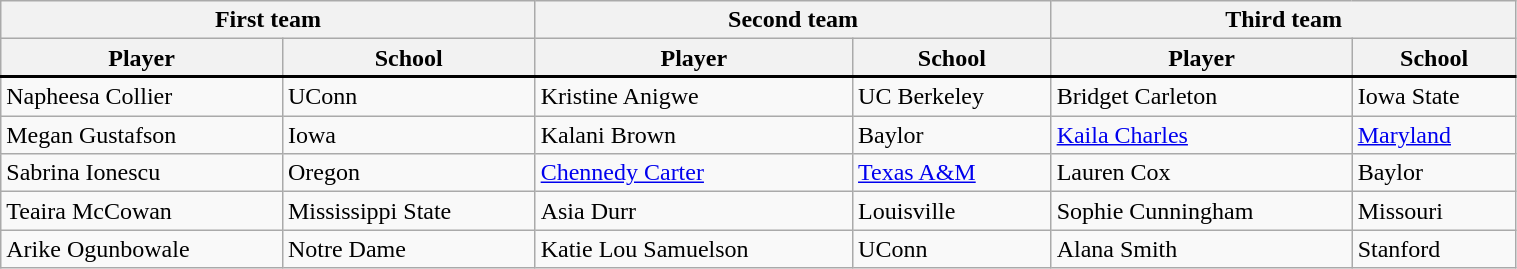<table class="wikitable" style="width:80%;">
<tr>
<th colspan=2>First team</th>
<th colspan=2>Second team</th>
<th colspan=2>Third team</th>
</tr>
<tr>
<th>Player</th>
<th>School</th>
<th>Player</th>
<th>School</th>
<th>Player</th>
<th>School</th>
</tr>
<tr>
</tr>
<tr style = "border-top:2px solid black;">
<td>Napheesa Collier</td>
<td>UConn</td>
<td>Kristine Anigwe</td>
<td>UC Berkeley</td>
<td>Bridget Carleton</td>
<td>Iowa State</td>
</tr>
<tr>
<td>Megan Gustafson</td>
<td>Iowa</td>
<td>Kalani Brown</td>
<td>Baylor</td>
<td><a href='#'>Kaila Charles</a></td>
<td><a href='#'>Maryland</a></td>
</tr>
<tr>
<td>Sabrina Ionescu</td>
<td>Oregon</td>
<td><a href='#'>Chennedy Carter</a></td>
<td><a href='#'>Texas A&M</a></td>
<td>Lauren Cox</td>
<td>Baylor</td>
</tr>
<tr>
<td>Teaira McCowan</td>
<td>Mississippi State</td>
<td>Asia Durr</td>
<td>Louisville</td>
<td>Sophie Cunningham</td>
<td>Missouri</td>
</tr>
<tr>
<td>Arike Ogunbowale</td>
<td>Notre Dame</td>
<td>Katie Lou Samuelson</td>
<td>UConn</td>
<td>Alana Smith</td>
<td>Stanford</td>
</tr>
</table>
